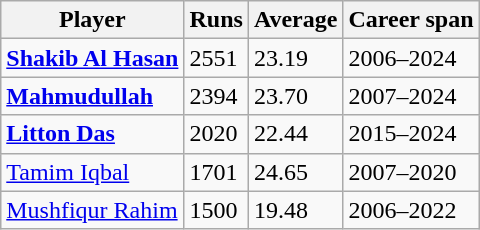<table class="wikitable">
<tr>
<th>Player</th>
<th>Runs</th>
<th>Average</th>
<th>Career span</th>
</tr>
<tr>
<td><strong><a href='#'>Shakib Al Hasan</a></strong></td>
<td>2551</td>
<td>23.19</td>
<td>2006–2024</td>
</tr>
<tr>
<td><strong><a href='#'>Mahmudullah</a></strong></td>
<td>2394</td>
<td>23.70</td>
<td>2007–2024</td>
</tr>
<tr>
<td><strong><a href='#'>Litton Das</a></strong></td>
<td>2020</td>
<td>22.44</td>
<td>2015–2024</td>
</tr>
<tr>
<td><a href='#'>Tamim Iqbal</a></td>
<td>1701</td>
<td>24.65</td>
<td>2007–2020</td>
</tr>
<tr>
<td><a href='#'>Mushfiqur Rahim</a></td>
<td>1500</td>
<td>19.48</td>
<td>2006–2022</td>
</tr>
</table>
